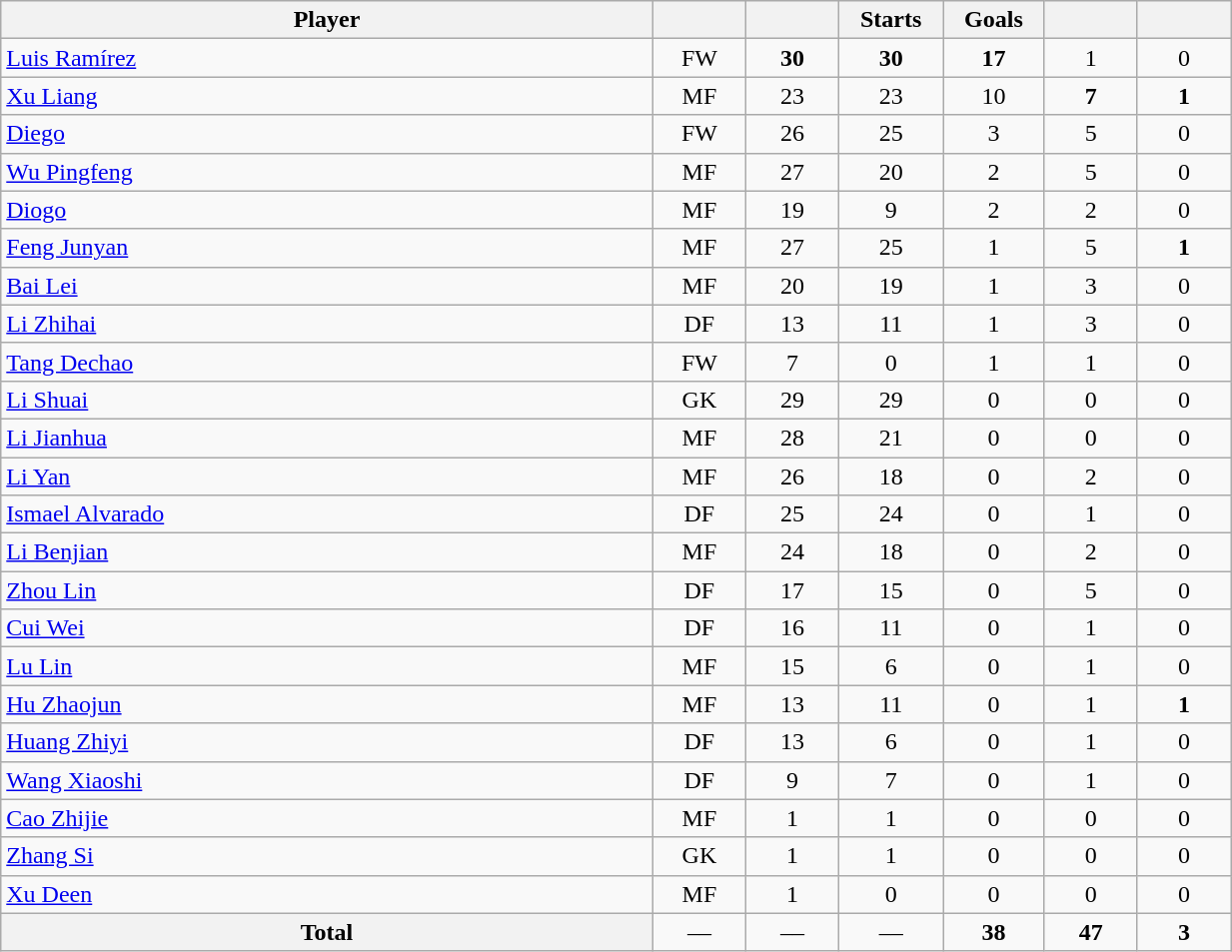<table class="wikitable sortable" width=65%>
<tr>
<th width=35%>Player</th>
<th width=5%></th>
<th width=5%></th>
<th width=5%>Starts</th>
<th width=5%> Goals</th>
<th width=5%> </th>
<th width=5%></th>
</tr>
<tr>
<td> <a href='#'>Luis Ramírez</a></td>
<td align=center>FW</td>
<td align=center><strong>30</strong></td>
<td align=center><strong>30</strong></td>
<td align=center><strong>17</strong></td>
<td align=center>1</td>
<td align=center>0</td>
</tr>
<tr>
<td> <a href='#'>Xu Liang</a></td>
<td align=center>MF</td>
<td align=center>23</td>
<td align=center>23</td>
<td align=center>10</td>
<td align=center><strong>7</strong></td>
<td align=center><strong>1</strong></td>
</tr>
<tr>
<td> <a href='#'>Diego</a></td>
<td align=center>FW</td>
<td align=center>26</td>
<td align=center>25</td>
<td align=center>3</td>
<td align=center>5</td>
<td align=center>0</td>
</tr>
<tr>
<td> <a href='#'>Wu Pingfeng</a></td>
<td align=center>MF</td>
<td align=center>27</td>
<td align=center>20</td>
<td align=center>2</td>
<td align=center>5</td>
<td align=center>0</td>
</tr>
<tr>
<td> <a href='#'>Diogo</a></td>
<td align=center>MF</td>
<td align=center>19</td>
<td align=center>9</td>
<td align=center>2</td>
<td align=center>2</td>
<td align=center>0</td>
</tr>
<tr>
<td> <a href='#'>Feng Junyan</a></td>
<td align=center>MF</td>
<td align=center>27</td>
<td align=center>25</td>
<td align=center>1</td>
<td align=center>5</td>
<td align=center><strong>1</strong></td>
</tr>
<tr>
<td> <a href='#'>Bai Lei</a></td>
<td align=center>MF</td>
<td align=center>20</td>
<td align=center>19</td>
<td align=center>1</td>
<td align=center>3</td>
<td align=center>0</td>
</tr>
<tr>
<td> <a href='#'>Li Zhihai</a></td>
<td align=center>DF</td>
<td align=center>13</td>
<td align=center>11</td>
<td align=center>1</td>
<td align=center>3</td>
<td align=center>0</td>
</tr>
<tr>
<td> <a href='#'>Tang Dechao</a></td>
<td align=center>FW</td>
<td align=center>7</td>
<td align=center>0</td>
<td align=center>1</td>
<td align=center>1</td>
<td align=center>0</td>
</tr>
<tr>
<td> <a href='#'>Li Shuai</a></td>
<td align=center>GK</td>
<td align=center>29</td>
<td align=center>29</td>
<td align=center>0</td>
<td align=center>0</td>
<td align=center>0</td>
</tr>
<tr>
<td> <a href='#'>Li Jianhua</a></td>
<td align=center>MF</td>
<td align=center>28</td>
<td align=center>21</td>
<td align=center>0</td>
<td align=center>0</td>
<td align=center>0</td>
</tr>
<tr>
<td> <a href='#'>Li Yan</a></td>
<td align=center>MF</td>
<td align=center>26</td>
<td align=center>18</td>
<td align=center>0</td>
<td align=center>2</td>
<td align=center>0</td>
</tr>
<tr>
<td> <a href='#'>Ismael Alvarado</a></td>
<td align=center>DF</td>
<td align=center>25</td>
<td align=center>24</td>
<td align=center>0</td>
<td align=center>1</td>
<td align=center>0</td>
</tr>
<tr>
<td> <a href='#'>Li Benjian</a></td>
<td align=center>MF</td>
<td align=center>24</td>
<td align=center>18</td>
<td align=center>0</td>
<td align=center>2</td>
<td align=center>0</td>
</tr>
<tr>
<td> <a href='#'>Zhou Lin</a></td>
<td align=center>DF</td>
<td align=center>17</td>
<td align=center>15</td>
<td align=center>0</td>
<td align=center>5</td>
<td align=center>0</td>
</tr>
<tr>
<td> <a href='#'>Cui Wei</a></td>
<td align=center>DF</td>
<td align=center>16</td>
<td align=center>11</td>
<td align=center>0</td>
<td align=center>1</td>
<td align=center>0</td>
</tr>
<tr>
<td> <a href='#'>Lu Lin</a></td>
<td align=center>MF</td>
<td align=center>15</td>
<td align=center>6</td>
<td align=center>0</td>
<td align=center>1</td>
<td align=center>0</td>
</tr>
<tr>
<td> <a href='#'>Hu Zhaojun</a></td>
<td align=center>MF</td>
<td align=center>13</td>
<td align=center>11</td>
<td align=center>0</td>
<td align=center>1</td>
<td align=center><strong>1</strong></td>
</tr>
<tr>
<td> <a href='#'>Huang Zhiyi</a></td>
<td align=center>DF</td>
<td align=center>13</td>
<td align=center>6</td>
<td align=center>0</td>
<td align=center>1</td>
<td align=center>0</td>
</tr>
<tr>
<td> <a href='#'>Wang Xiaoshi</a></td>
<td align=center>DF</td>
<td align=center>9</td>
<td align=center>7</td>
<td align=center>0</td>
<td align=center>1</td>
<td align=center>0</td>
</tr>
<tr>
<td> <a href='#'>Cao Zhijie</a></td>
<td align=center>MF</td>
<td align=center>1</td>
<td align=center>1</td>
<td align=center>0</td>
<td align=center>0</td>
<td align=center>0</td>
</tr>
<tr>
<td> <a href='#'>Zhang Si</a></td>
<td align=center>GK</td>
<td align=center>1</td>
<td align=center>1</td>
<td align=center>0</td>
<td align=center>0</td>
<td align=center>0</td>
</tr>
<tr>
<td> <a href='#'>Xu Deen</a></td>
<td align=center>MF</td>
<td align=center>1</td>
<td align=center>0</td>
<td align=center>0</td>
<td align=center>0</td>
<td align=center>0</td>
</tr>
<tr>
<th>Total</th>
<td align=center>––</td>
<td align=center>––</td>
<td align=center>––</td>
<td align=center><strong>38</strong></td>
<td align=center><strong>47</strong></td>
<td align=center><strong>3</strong></td>
</tr>
</table>
